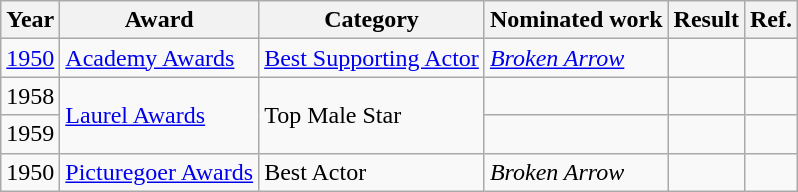<table class="wikitable plainrowheaders">
<tr>
<th>Year</th>
<th>Award</th>
<th>Category</th>
<th>Nominated work</th>
<th>Result</th>
<th>Ref.</th>
</tr>
<tr>
<td><a href='#'>1950</a></td>
<td><a href='#'>Academy Awards</a></td>
<td><a href='#'>Best Supporting Actor</a></td>
<td><em><a href='#'>Broken Arrow</a></em></td>
<td></td>
<td align="center"></td>
</tr>
<tr>
<td>1958</td>
<td rowspan="2"><a href='#'>Laurel Awards</a></td>
<td rowspan="2">Top Male Star</td>
<td></td>
<td></td>
<td align="center"></td>
</tr>
<tr>
<td>1959</td>
<td></td>
<td></td>
<td align="center"></td>
</tr>
<tr>
<td>1950</td>
<td><a href='#'>Picturegoer Awards</a></td>
<td>Best Actor</td>
<td><em>Broken Arrow</em></td>
<td></td>
<td align="center"></td>
</tr>
</table>
